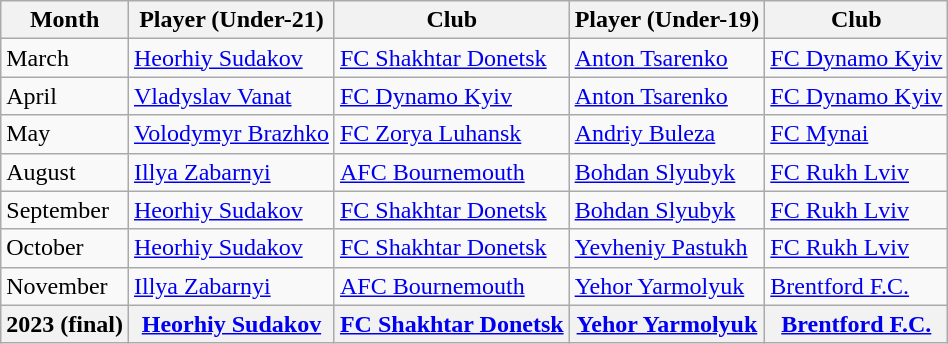<table class="wikitable">
<tr>
<th>Month</th>
<th>Player (Under-21)</th>
<th>Club</th>
<th>Player (Under-19)</th>
<th>Club</th>
</tr>
<tr>
<td>March</td>
<td><a href='#'>Heorhiy Sudakov</a></td>
<td><a href='#'>FC Shakhtar Donetsk</a></td>
<td><a href='#'>Anton Tsarenko</a></td>
<td><a href='#'>FC Dynamo Kyiv</a></td>
</tr>
<tr>
<td>April</td>
<td><a href='#'>Vladyslav Vanat</a></td>
<td><a href='#'>FC Dynamo Kyiv</a></td>
<td><a href='#'>Anton Tsarenko</a></td>
<td><a href='#'>FC Dynamo Kyiv</a></td>
</tr>
<tr>
<td>May</td>
<td><a href='#'>Volodymyr Brazhko</a></td>
<td><a href='#'>FC Zorya Luhansk</a></td>
<td><a href='#'>Andriy Buleza</a></td>
<td><a href='#'>FC Mynai</a></td>
</tr>
<tr>
<td>August</td>
<td><a href='#'>Illya Zabarnyi</a></td>
<td><a href='#'>AFC Bournemouth</a></td>
<td><a href='#'>Bohdan Slyubyk</a></td>
<td><a href='#'>FC Rukh Lviv</a></td>
</tr>
<tr>
<td>September</td>
<td><a href='#'>Heorhiy Sudakov</a></td>
<td><a href='#'>FC Shakhtar Donetsk</a></td>
<td><a href='#'>Bohdan Slyubyk</a></td>
<td><a href='#'>FC Rukh Lviv</a></td>
</tr>
<tr>
<td>October</td>
<td><a href='#'>Heorhiy Sudakov</a></td>
<td><a href='#'>FC Shakhtar Donetsk</a></td>
<td><a href='#'>Yevheniy Pastukh</a></td>
<td><a href='#'>FC Rukh Lviv</a></td>
</tr>
<tr>
<td>November</td>
<td><a href='#'>Illya Zabarnyi</a></td>
<td><a href='#'>AFC Bournemouth</a></td>
<td><a href='#'>Yehor Yarmolyuk</a></td>
<td><a href='#'>Brentford F.C.</a></td>
</tr>
<tr>
<th>2023 (final)</th>
<th><a href='#'>Heorhiy Sudakov</a></th>
<th><a href='#'>FC Shakhtar Donetsk</a></th>
<th><a href='#'>Yehor Yarmolyuk</a></th>
<th><a href='#'>Brentford F.C.</a></th>
</tr>
</table>
